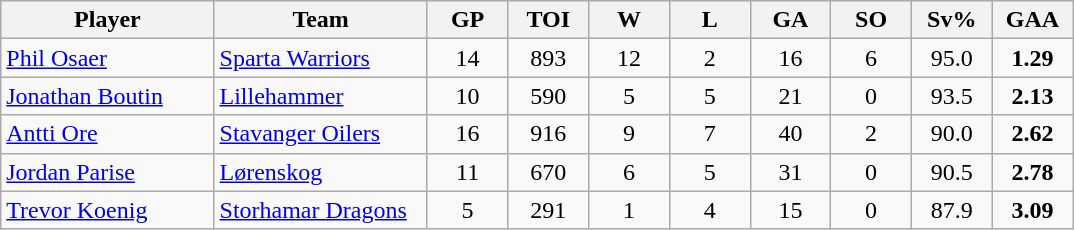<table class="wikitable sortable" style="text-align:center">
<tr>
<th width="18.5%">Player</th>
<th width="18.5%">Team</th>
<th width="7%">GP</th>
<th width="7%">TOI</th>
<th width="7%">W</th>
<th width="7%">L</th>
<th width="7%">GA</th>
<th width="7%">SO</th>
<th width="7%">Sv%</th>
<th width="7%">GAA</th>
</tr>
<tr>
<td align=left> <a href='#'>Phil Osaer</a></td>
<td align=left><a href='#'>Sparta Warriors</a></td>
<td>14</td>
<td>893</td>
<td>12</td>
<td>2</td>
<td>16</td>
<td>6</td>
<td>95.0</td>
<td><strong>1.29</strong></td>
</tr>
<tr>
<td align=left> <a href='#'>Jonathan Boutin</a></td>
<td align=left><a href='#'>Lillehammer</a></td>
<td>10</td>
<td>590</td>
<td>5</td>
<td>5</td>
<td>21</td>
<td>0</td>
<td>93.5</td>
<td><strong>2.13</strong></td>
</tr>
<tr>
<td align=left> <a href='#'>Antti Ore</a></td>
<td align=left><a href='#'>Stavanger Oilers</a></td>
<td>16</td>
<td>916</td>
<td>9</td>
<td>7</td>
<td>40</td>
<td>2</td>
<td>90.0</td>
<td><strong>2.62</strong></td>
</tr>
<tr>
<td align=left> <a href='#'>Jordan Parise</a></td>
<td align=left><a href='#'>Lørenskog</a></td>
<td>11</td>
<td>670</td>
<td>6</td>
<td>5</td>
<td>31</td>
<td>0</td>
<td>90.5</td>
<td><strong>2.78</strong></td>
</tr>
<tr>
<td align=left> <a href='#'>Trevor Koenig</a></td>
<td align=left><a href='#'>Storhamar Dragons</a></td>
<td>5</td>
<td>291</td>
<td>1</td>
<td>4</td>
<td>15</td>
<td>0</td>
<td>87.9</td>
<td><strong>3.09</strong></td>
</tr>
</table>
